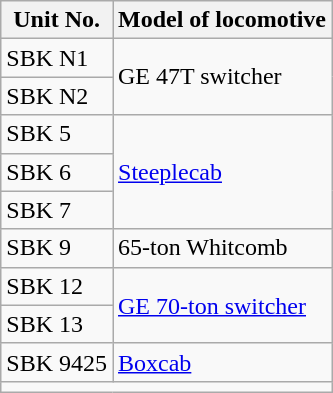<table class="wikitable">
<tr>
<th>Unit No.</th>
<th>Model of locomotive</th>
</tr>
<tr>
<td>SBK N1</td>
<td rowspan="2">GE 47T switcher</td>
</tr>
<tr>
<td>SBK N2</td>
</tr>
<tr>
<td>SBK 5</td>
<td rowspan="3"><a href='#'>Steeplecab</a></td>
</tr>
<tr>
<td>SBK 6</td>
</tr>
<tr>
<td>SBK 7</td>
</tr>
<tr>
<td>SBK 9</td>
<td>65-ton Whitcomb</td>
</tr>
<tr>
<td>SBK 12</td>
<td rowspan="2"><a href='#'>GE 70-ton switcher</a></td>
</tr>
<tr>
<td>SBK 13</td>
</tr>
<tr>
<td>SBK 9425</td>
<td><a href='#'>Boxcab</a></td>
</tr>
<tr>
<td colspan="2"></td>
</tr>
</table>
